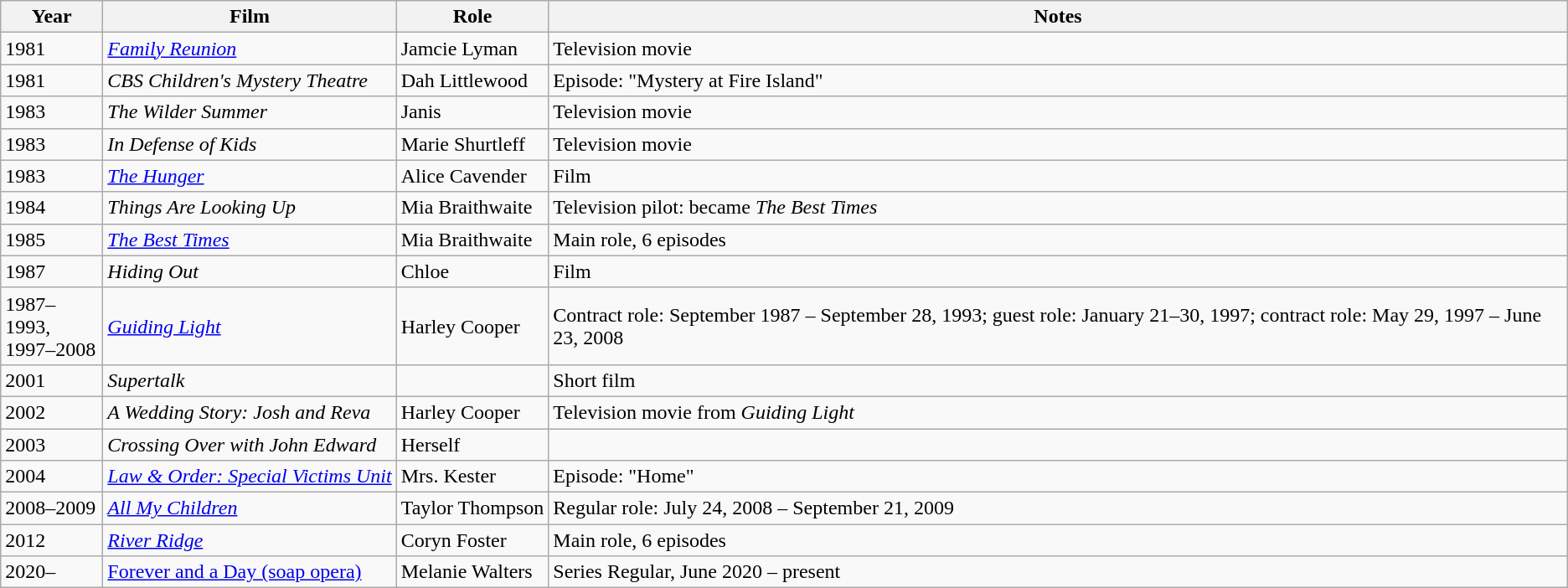<table class="wikitable">
<tr>
<th>Year</th>
<th>Film</th>
<th>Role</th>
<th>Notes</th>
</tr>
<tr>
<td>1981</td>
<td><em><a href='#'>Family Reunion</a></em></td>
<td>Jamcie Lyman</td>
<td>Television movie</td>
</tr>
<tr>
<td>1981</td>
<td><em>CBS Children's Mystery Theatre</em></td>
<td>Dah Littlewood</td>
<td>Episode: "Mystery at Fire Island"</td>
</tr>
<tr>
<td>1983</td>
<td><em>The Wilder Summer</em></td>
<td>Janis</td>
<td>Television movie</td>
</tr>
<tr>
<td>1983</td>
<td><em>In Defense of Kids</em></td>
<td>Marie Shurtleff</td>
<td>Television movie</td>
</tr>
<tr>
<td>1983</td>
<td><em><a href='#'>The Hunger</a></em></td>
<td>Alice Cavender</td>
<td>Film</td>
</tr>
<tr>
<td>1984</td>
<td><em>Things Are Looking Up</em></td>
<td>Mia Braithwaite</td>
<td>Television pilot: became <em>The Best Times</em></td>
</tr>
<tr>
<td>1985</td>
<td><em><a href='#'>The Best Times</a></em></td>
<td>Mia Braithwaite</td>
<td>Main role, 6 episodes</td>
</tr>
<tr>
<td>1987</td>
<td><em>Hiding Out</em></td>
<td>Chloe</td>
<td>Film</td>
</tr>
<tr>
<td>1987–1993, <br>1997–2008</td>
<td><em><a href='#'>Guiding Light</a></em></td>
<td>Harley Cooper</td>
<td>Contract role: September 1987 – September 28, 1993; guest role: January 21–30, 1997; contract role: May 29, 1997 – June 23, 2008</td>
</tr>
<tr>
<td>2001</td>
<td><em>Supertalk</em></td>
<td></td>
<td>Short film</td>
</tr>
<tr>
<td>2002</td>
<td><em>A Wedding Story: Josh and Reva</em></td>
<td>Harley Cooper</td>
<td>Television movie from <em>Guiding Light</em></td>
</tr>
<tr>
<td>2003</td>
<td><em>Crossing Over with John Edward</em></td>
<td>Herself</td>
<td></td>
</tr>
<tr>
<td>2004</td>
<td style="white-space: nowrap;"><em><a href='#'>Law & Order: Special Victims Unit</a></em></td>
<td>Mrs. Kester</td>
<td>Episode: "Home"</td>
</tr>
<tr>
<td>2008–2009</td>
<td><em><a href='#'>All My Children</a></em></td>
<td style="white-space: nowrap;">Taylor Thompson</td>
<td>Regular role: July 24, 2008 – September 21, 2009</td>
</tr>
<tr>
<td>2012</td>
<td><em><a href='#'>River Ridge</a></em></td>
<td>Coryn Foster</td>
<td>Main role, 6 episodes</td>
</tr>
<tr>
<td>2020–</td>
<td><a href='#'>Forever and a Day (soap opera)</a></td>
<td>Melanie Walters</td>
<td>Series Regular, June 2020 – present</td>
</tr>
</table>
